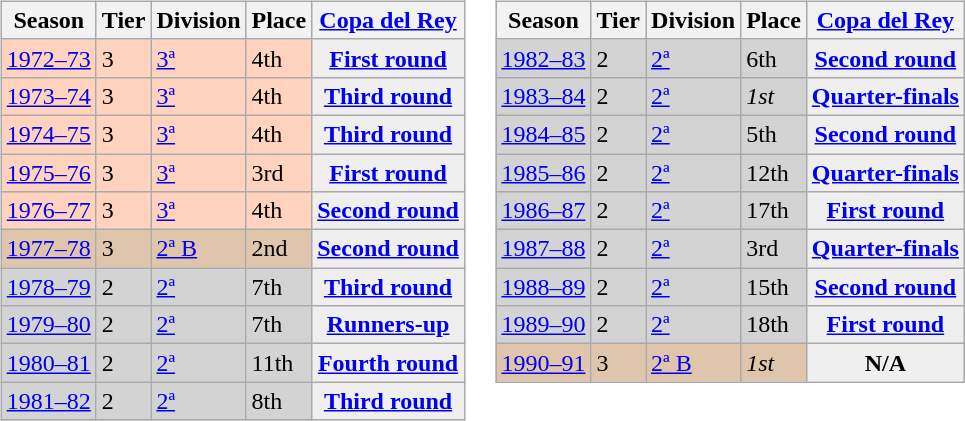<table>
<tr>
<td valign="top" width=0%><br><table class="wikitable">
<tr style="background:#f0f6fa;">
<th>Season</th>
<th>Tier</th>
<th>Division</th>
<th>Place</th>
<th><a href='#'>Copa del Rey</a></th>
</tr>
<tr>
<td style="background:#FFD3BD;"><a href='#'>1972–73</a></td>
<td style="background:#FFD3BD;">3</td>
<td style="background:#FFD3BD;"><a href='#'>3ª</a></td>
<td style="background:#FFD3BD;">4th</td>
<th style="background:#efefef;"><a href='#'>First round</a></th>
</tr>
<tr>
<td style="background:#FFD3BD;"><a href='#'>1973–74</a></td>
<td style="background:#FFD3BD;">3</td>
<td style="background:#FFD3BD;"><a href='#'>3ª</a></td>
<td style="background:#FFD3BD;">4th</td>
<th style="background:#efefef;"><a href='#'>Third round</a></th>
</tr>
<tr>
<td style="background:#FFD3BD;"><a href='#'>1974–75</a></td>
<td style="background:#FFD3BD;">3</td>
<td style="background:#FFD3BD;"><a href='#'>3ª</a></td>
<td style="background:#FFD3BD;">4th</td>
<th style="background:#efefef;"><a href='#'>Third round</a></th>
</tr>
<tr>
<td style="background:#FFD3BD;"><a href='#'>1975–76</a></td>
<td style="background:#FFD3BD;">3</td>
<td style="background:#FFD3BD;"><a href='#'>3ª</a></td>
<td style="background:#FFD3BD;">3rd</td>
<th style="background:#efefef;"><a href='#'>First round</a></th>
</tr>
<tr>
<td style="background:#FFD3BD;"><a href='#'>1976–77</a></td>
<td style="background:#FFD3BD;">3</td>
<td style="background:#FFD3BD;"><a href='#'>3ª</a></td>
<td style="background:#FFD3BD;">4th</td>
<th style="background:#efefef;"><a href='#'>Second round</a></th>
</tr>
<tr>
<td style="background:#DEC5AB;"><a href='#'>1977–78</a></td>
<td style="background:#DEC5AB;">3</td>
<td style="background:#DEC5AB;"><a href='#'>2ª B</a></td>
<td style="background:#DEC5AB;">2nd</td>
<th style="background:#efefef;"><a href='#'>Second round</a></th>
</tr>
<tr>
<td style="background:#D3D3D3;"><a href='#'>1978–79</a></td>
<td style="background:#D3D3D3;">2</td>
<td style="background:#D3D3D3;"><a href='#'>2ª</a></td>
<td style="background:#D3D3D3;">7th</td>
<th style="background:#efefef;"><a href='#'>Third round</a></th>
</tr>
<tr>
<td style="background:#D3D3D3;"><a href='#'>1979–80</a></td>
<td style="background:#D3D3D3;">2</td>
<td style="background:#D3D3D3;"><a href='#'>2ª</a></td>
<td style="background:#D3D3D3;">7th</td>
<th style="background:#efefef;"><a href='#'>Runners-up</a></th>
</tr>
<tr>
<td style="background:#D3D3D3;"><a href='#'>1980–81</a></td>
<td style="background:#D3D3D3;">2</td>
<td style="background:#D3D3D3;"><a href='#'>2ª</a></td>
<td style="background:#D3D3D3;">11th</td>
<th style="background:#efefef;"><a href='#'>Fourth round</a></th>
</tr>
<tr>
<td style="background:#D3D3D3;"><a href='#'>1981–82</a></td>
<td style="background:#D3D3D3;">2</td>
<td style="background:#D3D3D3;"><a href='#'>2ª</a></td>
<td style="background:#D3D3D3;">8th</td>
<th style="background:#efefef;"><a href='#'>Third round</a></th>
</tr>
</table>
</td>
<td valign="top" width=0%><br><table class="wikitable">
<tr style="background:#f0f6fa;">
<th>Season</th>
<th>Tier</th>
<th>Division</th>
<th>Place</th>
<th><a href='#'>Copa del Rey</a></th>
</tr>
<tr>
<td style="background:#D3D3D3;"><a href='#'>1982–83</a></td>
<td style="background:#D3D3D3;">2</td>
<td style="background:#D3D3D3;"><a href='#'>2ª</a></td>
<td style="background:#D3D3D3;">6th</td>
<th style="background:#efefef;"><a href='#'>Second round</a></th>
</tr>
<tr>
<td style="background:#D3D3D3;"><a href='#'>1983–84</a></td>
<td style="background:#D3D3D3;">2</td>
<td style="background:#D3D3D3;"><a href='#'>2ª</a></td>
<td style="background:#D3D3D3;"><em>1st</em></td>
<th style="background:#efefef;"><a href='#'>Quarter-finals</a></th>
</tr>
<tr>
<td style="background:#D3D3D3;"><a href='#'>1984–85</a></td>
<td style="background:#D3D3D3;">2</td>
<td style="background:#D3D3D3;"><a href='#'>2ª</a></td>
<td style="background:#D3D3D3;">5th</td>
<th style="background:#efefef;"><a href='#'>Second round</a></th>
</tr>
<tr>
<td style="background:#D3D3D3;"><a href='#'>1985–86</a></td>
<td style="background:#D3D3D3;">2</td>
<td style="background:#D3D3D3;"><a href='#'>2ª</a></td>
<td style="background:#D3D3D3;">12th</td>
<th style="background:#efefef;"><a href='#'>Quarter-finals</a></th>
</tr>
<tr>
<td style="background:#D3D3D3;"><a href='#'>1986–87</a></td>
<td style="background:#D3D3D3;">2</td>
<td style="background:#D3D3D3;"><a href='#'>2ª</a></td>
<td style="background:#D3D3D3;">17th</td>
<th style="background:#efefef;"><a href='#'>First round</a></th>
</tr>
<tr>
<td style="background:#D3D3D3;"><a href='#'>1987–88</a></td>
<td style="background:#D3D3D3;">2</td>
<td style="background:#D3D3D3;"><a href='#'>2ª</a></td>
<td style="background:#D3D3D3;">3rd</td>
<th style="background:#efefef;"><a href='#'>Quarter-finals</a></th>
</tr>
<tr>
<td style="background:#D3D3D3;"><a href='#'>1988–89</a></td>
<td style="background:#D3D3D3;">2</td>
<td style="background:#D3D3D3;"><a href='#'>2ª</a></td>
<td style="background:#D3D3D3;">15th</td>
<th style="background:#efefef;"><a href='#'>Second round</a></th>
</tr>
<tr>
<td style="background:#D3D3D3;"><a href='#'>1989–90</a></td>
<td style="background:#D3D3D3;">2</td>
<td style="background:#D3D3D3;"><a href='#'>2ª</a></td>
<td style="background:#D3D3D3;">18th</td>
<th style="background:#efefef;"><a href='#'>First round</a></th>
</tr>
<tr>
<td style="background:#DEC5AB;"><a href='#'>1990–91</a></td>
<td style="background:#DEC5AB;">3</td>
<td style="background:#DEC5AB;"><a href='#'>2ª B</a></td>
<td style="background:#DEC5AB;"><em>1st</em></td>
<th style="background:#efefef;">N/A</th>
</tr>
</table>
</td>
</tr>
</table>
